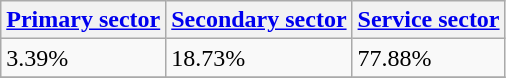<table class="wikitable" border="1">
<tr>
<th><a href='#'>Primary sector</a></th>
<th><a href='#'>Secondary sector</a></th>
<th><a href='#'>Service sector</a></th>
</tr>
<tr>
<td>3.39%</td>
<td>18.73%</td>
<td>77.88%</td>
</tr>
<tr>
</tr>
</table>
